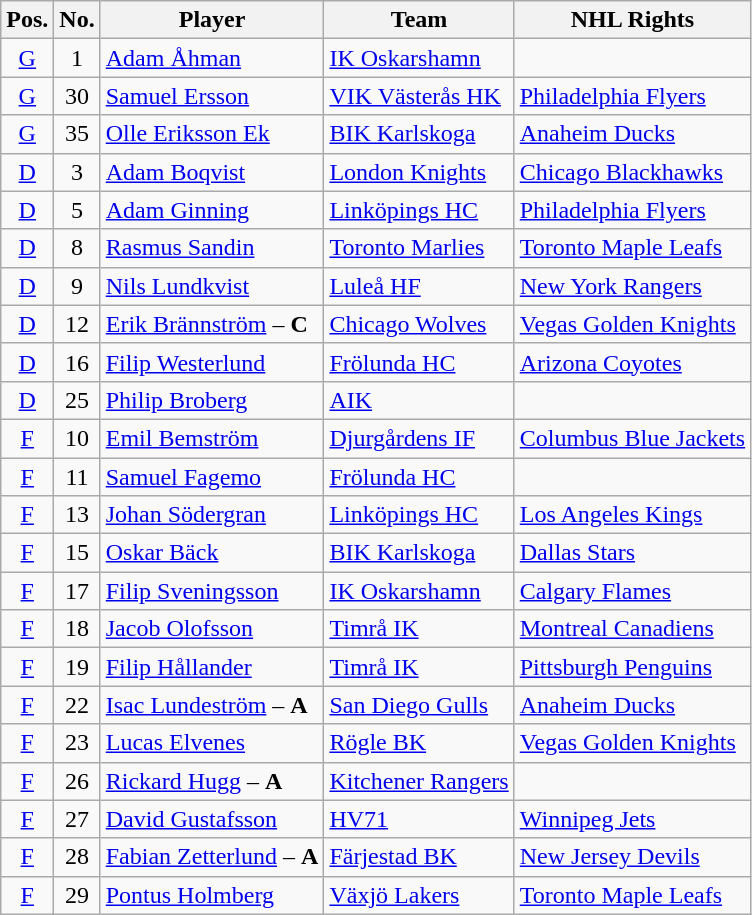<table class="wikitable sortable">
<tr>
<th>Pos.</th>
<th>No.</th>
<th>Player</th>
<th>Team</th>
<th>NHL Rights</th>
</tr>
<tr>
<td style="text-align:center;"><a href='#'>G</a></td>
<td style="text-align:center;">1</td>
<td><a href='#'>Adam Åhman</a></td>
<td> <a href='#'>IK Oskarshamn</a></td>
<td></td>
</tr>
<tr>
<td style="text-align:center;"><a href='#'>G</a></td>
<td style="text-align:center;">30</td>
<td><a href='#'>Samuel Ersson</a></td>
<td> <a href='#'>VIK Västerås HK</a></td>
<td><a href='#'>Philadelphia Flyers</a></td>
</tr>
<tr>
<td style="text-align:center;"><a href='#'>G</a></td>
<td style="text-align:center;">35</td>
<td><a href='#'>Olle Eriksson Ek</a></td>
<td> <a href='#'>BIK Karlskoga</a></td>
<td><a href='#'>Anaheim Ducks</a></td>
</tr>
<tr>
<td style="text-align:center;"><a href='#'>D</a></td>
<td style="text-align:center;">3</td>
<td><a href='#'>Adam Boqvist</a></td>
<td> <a href='#'>London Knights</a></td>
<td><a href='#'>Chicago Blackhawks</a></td>
</tr>
<tr>
<td style="text-align:center;"><a href='#'>D</a></td>
<td style="text-align:center;">5</td>
<td><a href='#'>Adam Ginning</a></td>
<td> <a href='#'>Linköpings HC</a></td>
<td><a href='#'>Philadelphia Flyers</a></td>
</tr>
<tr>
<td style="text-align:center;"><a href='#'>D</a></td>
<td style="text-align:center;">8</td>
<td><a href='#'>Rasmus Sandin</a></td>
<td> <a href='#'>Toronto Marlies</a></td>
<td><a href='#'>Toronto Maple Leafs</a></td>
</tr>
<tr>
<td style="text-align:center;"><a href='#'>D</a></td>
<td style="text-align:center;">9</td>
<td><a href='#'>Nils Lundkvist</a></td>
<td> <a href='#'>Luleå HF</a></td>
<td><a href='#'>New York Rangers</a></td>
</tr>
<tr>
<td style="text-align:center;"><a href='#'>D</a></td>
<td style="text-align:center;">12</td>
<td><a href='#'>Erik Brännström</a> – <strong>C</strong></td>
<td> <a href='#'>Chicago Wolves</a></td>
<td><a href='#'>Vegas Golden Knights</a></td>
</tr>
<tr>
<td style="text-align:center;"><a href='#'>D</a></td>
<td style="text-align:center;">16</td>
<td><a href='#'>Filip Westerlund</a></td>
<td> <a href='#'>Frölunda HC</a></td>
<td><a href='#'>Arizona Coyotes</a></td>
</tr>
<tr>
<td style="text-align:center;"><a href='#'>D</a></td>
<td style="text-align:center;">25</td>
<td><a href='#'>Philip Broberg</a></td>
<td> <a href='#'>AIK</a></td>
<td></td>
</tr>
<tr>
<td style="text-align:center;"><a href='#'>F</a></td>
<td style="text-align:center;">10</td>
<td><a href='#'>Emil Bemström</a></td>
<td> <a href='#'>Djurgårdens IF</a></td>
<td><a href='#'>Columbus Blue Jackets</a></td>
</tr>
<tr>
<td style="text-align:center;"><a href='#'>F</a></td>
<td style="text-align:center;">11</td>
<td><a href='#'>Samuel Fagemo</a></td>
<td> <a href='#'>Frölunda HC</a></td>
<td></td>
</tr>
<tr>
<td style="text-align:center;"><a href='#'>F</a></td>
<td style="text-align:center;">13</td>
<td><a href='#'>Johan Södergran</a></td>
<td> <a href='#'>Linköpings HC</a></td>
<td><a href='#'>Los Angeles Kings</a></td>
</tr>
<tr>
<td style="text-align:center;"><a href='#'>F</a></td>
<td style="text-align:center;">15</td>
<td><a href='#'>Oskar Bäck</a></td>
<td> <a href='#'>BIK Karlskoga</a></td>
<td><a href='#'>Dallas Stars</a></td>
</tr>
<tr>
<td style="text-align:center;"><a href='#'>F</a></td>
<td style="text-align:center;">17</td>
<td><a href='#'>Filip Sveningsson</a></td>
<td> <a href='#'>IK Oskarshamn</a></td>
<td><a href='#'>Calgary Flames</a></td>
</tr>
<tr>
<td style="text-align:center;"><a href='#'>F</a></td>
<td style="text-align:center;">18</td>
<td><a href='#'>Jacob Olofsson</a></td>
<td> <a href='#'>Timrå IK</a></td>
<td><a href='#'>Montreal Canadiens</a></td>
</tr>
<tr>
<td style="text-align:center;"><a href='#'>F</a></td>
<td style="text-align:center;">19</td>
<td><a href='#'>Filip Hållander</a></td>
<td> <a href='#'>Timrå IK</a></td>
<td><a href='#'>Pittsburgh Penguins</a></td>
</tr>
<tr>
<td style="text-align:center;"><a href='#'>F</a></td>
<td style="text-align:center;">22</td>
<td><a href='#'>Isac Lundeström</a> – <strong>A</strong></td>
<td> <a href='#'>San Diego Gulls</a></td>
<td><a href='#'>Anaheim Ducks</a></td>
</tr>
<tr>
<td style="text-align:center;"><a href='#'>F</a></td>
<td style="text-align:center;">23</td>
<td><a href='#'>Lucas Elvenes</a></td>
<td> <a href='#'>Rögle BK</a></td>
<td><a href='#'>Vegas Golden Knights</a></td>
</tr>
<tr>
<td style="text-align:center;"><a href='#'>F</a></td>
<td style="text-align:center;">26</td>
<td><a href='#'>Rickard Hugg</a> – <strong>A</strong></td>
<td> <a href='#'>Kitchener Rangers</a></td>
<td></td>
</tr>
<tr>
<td style="text-align:center;"><a href='#'>F</a></td>
<td style="text-align:center;">27</td>
<td><a href='#'>David Gustafsson</a></td>
<td> <a href='#'>HV71</a></td>
<td><a href='#'>Winnipeg Jets</a></td>
</tr>
<tr>
<td style="text-align:center;"><a href='#'>F</a></td>
<td style="text-align:center;">28</td>
<td><a href='#'>Fabian Zetterlund</a> – <strong>A</strong></td>
<td> <a href='#'>Färjestad BK</a></td>
<td><a href='#'>New Jersey Devils</a></td>
</tr>
<tr>
<td style="text-align:center;"><a href='#'>F</a></td>
<td style="text-align:center;">29</td>
<td><a href='#'>Pontus Holmberg</a></td>
<td> <a href='#'>Växjö Lakers</a></td>
<td><a href='#'>Toronto Maple Leafs</a></td>
</tr>
</table>
